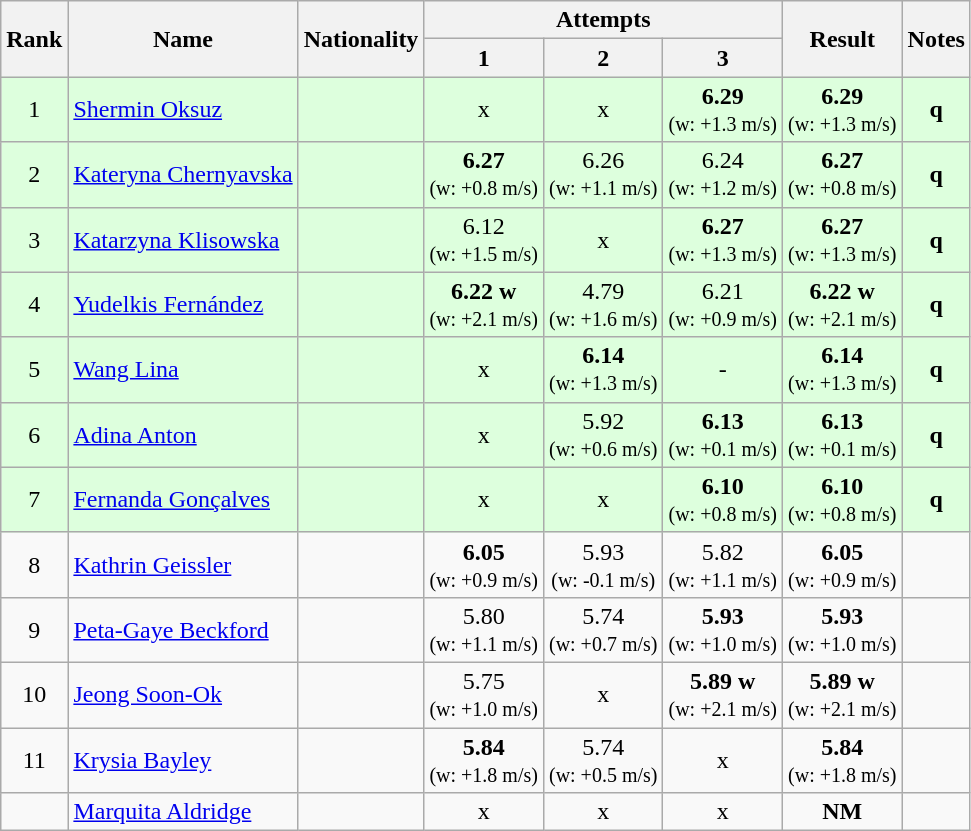<table class="wikitable sortable" style="text-align:center">
<tr>
<th rowspan=2>Rank</th>
<th rowspan=2>Name</th>
<th rowspan=2>Nationality</th>
<th colspan=3>Attempts</th>
<th rowspan=2>Result</th>
<th rowspan=2>Notes</th>
</tr>
<tr>
<th>1</th>
<th>2</th>
<th>3</th>
</tr>
<tr bgcolor=ddffdd>
<td>1</td>
<td align=left><a href='#'>Shermin Oksuz</a></td>
<td align=left></td>
<td>x</td>
<td>x</td>
<td><strong>6.29</strong><br><small>(w: +1.3 m/s)</small></td>
<td><strong>6.29</strong> <br><small>(w: +1.3 m/s)</small></td>
<td><strong>q</strong></td>
</tr>
<tr bgcolor=ddffdd>
<td>2</td>
<td align=left><a href='#'>Kateryna Chernyavska</a></td>
<td align=left></td>
<td><strong>6.27</strong><br><small>(w: +0.8 m/s)</small></td>
<td>6.26<br><small>(w: +1.1 m/s)</small></td>
<td>6.24<br><small>(w: +1.2 m/s)</small></td>
<td><strong>6.27</strong> <br><small>(w: +0.8 m/s)</small></td>
<td><strong>q</strong></td>
</tr>
<tr bgcolor=ddffdd>
<td>3</td>
<td align=left><a href='#'>Katarzyna Klisowska</a></td>
<td align=left></td>
<td>6.12<br><small>(w: +1.5 m/s)</small></td>
<td>x</td>
<td><strong>6.27</strong><br><small>(w: +1.3 m/s)</small></td>
<td><strong>6.27</strong> <br><small>(w: +1.3 m/s)</small></td>
<td><strong>q</strong></td>
</tr>
<tr bgcolor=ddffdd>
<td>4</td>
<td align=left><a href='#'>Yudelkis Fernández</a></td>
<td align=left></td>
<td><strong>6.22</strong> <strong>w</strong> <br><small>(w: +2.1 m/s)</small></td>
<td>4.79<br><small>(w: +1.6 m/s)</small></td>
<td>6.21<br><small>(w: +0.9 m/s)</small></td>
<td><strong>6.22</strong>  <strong>w</strong> <br><small>(w: +2.1 m/s)</small></td>
<td><strong>q</strong></td>
</tr>
<tr bgcolor=ddffdd>
<td>5</td>
<td align=left><a href='#'>Wang Lina</a></td>
<td align=left></td>
<td>x</td>
<td><strong>6.14</strong><br><small>(w: +1.3 m/s)</small></td>
<td>-</td>
<td><strong>6.14</strong> <br><small>(w: +1.3 m/s)</small></td>
<td><strong>q</strong></td>
</tr>
<tr bgcolor=ddffdd>
<td>6</td>
<td align=left><a href='#'>Adina Anton</a></td>
<td align=left></td>
<td>x</td>
<td>5.92<br><small>(w: +0.6 m/s)</small></td>
<td><strong>6.13</strong><br><small>(w: +0.1 m/s)</small></td>
<td><strong>6.13</strong> <br><small>(w: +0.1 m/s)</small></td>
<td><strong>q</strong></td>
</tr>
<tr bgcolor=ddffdd>
<td>7</td>
<td align=left><a href='#'>Fernanda Gonçalves</a></td>
<td align=left></td>
<td>x</td>
<td>x</td>
<td><strong>6.10</strong><br><small>(w: +0.8 m/s)</small></td>
<td><strong>6.10</strong> <br><small>(w: +0.8 m/s)</small></td>
<td><strong>q</strong></td>
</tr>
<tr>
<td>8</td>
<td align=left><a href='#'>Kathrin Geissler</a></td>
<td align=left></td>
<td><strong>6.05</strong><br><small>(w: +0.9 m/s)</small></td>
<td>5.93<br><small>(w: -0.1 m/s)</small></td>
<td>5.82<br><small>(w: +1.1 m/s)</small></td>
<td><strong>6.05</strong> <br><small>(w: +0.9 m/s)</small></td>
<td></td>
</tr>
<tr>
<td>9</td>
<td align=left><a href='#'>Peta-Gaye Beckford</a></td>
<td align=left></td>
<td>5.80<br><small>(w: +1.1 m/s)</small></td>
<td>5.74<br><small>(w: +0.7 m/s)</small></td>
<td><strong>5.93</strong><br><small>(w: +1.0 m/s)</small></td>
<td><strong>5.93</strong> <br><small>(w: +1.0 m/s)</small></td>
<td></td>
</tr>
<tr>
<td>10</td>
<td align=left><a href='#'>Jeong Soon-Ok</a></td>
<td align=left></td>
<td>5.75<br><small>(w: +1.0 m/s)</small></td>
<td>x</td>
<td><strong>5.89</strong> <strong>w</strong> <br><small>(w: +2.1 m/s)</small></td>
<td><strong>5.89</strong>  <strong>w</strong> <br><small>(w: +2.1 m/s)</small></td>
<td></td>
</tr>
<tr>
<td>11</td>
<td align=left><a href='#'>Krysia Bayley</a></td>
<td align=left></td>
<td><strong>5.84</strong><br><small>(w: +1.8 m/s)</small></td>
<td>5.74<br><small>(w: +0.5 m/s)</small></td>
<td>x</td>
<td><strong>5.84</strong> <br><small>(w: +1.8 m/s)</small></td>
<td></td>
</tr>
<tr>
<td></td>
<td align=left><a href='#'>Marquita Aldridge</a></td>
<td align=left></td>
<td>x</td>
<td>x</td>
<td>x</td>
<td><strong>NM</strong></td>
<td></td>
</tr>
</table>
